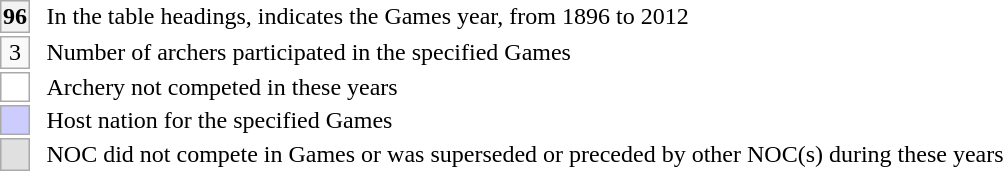<table>
<tr>
<td style="background:#f2f2f2; border:1px #aaa solid; text-align:center; width:1em"><strong>96</strong></td>
<td> </td>
<td>In the table headings, indicates the Games year, from 1896 to 2012</td>
</tr>
<tr>
<td style="background:#f9f9f9; border:1px #aaa solid; text-align:center; width:1em">3</td>
<td></td>
<td>Number of archers participated in the specified Games</td>
</tr>
<tr>
<td style="background:#white; border:1px #aaa solid; text-align:center;"></td>
<td></td>
<td>Archery not competed in these years</td>
</tr>
<tr>
<td style="background:#ccccff; border:1px #aaa solid; text-align:center;"></td>
<td></td>
<td>Host nation for the specified Games</td>
</tr>
<tr>
<td style="background:#e0e0e0; border:1px #aaa solid;"> </td>
<td></td>
<td>NOC did not compete in Games or was superseded or preceded by other NOC(s) during these years</td>
</tr>
</table>
